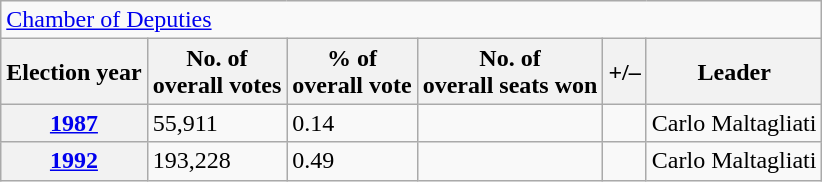<table class=wikitable>
<tr>
<td colspan=6><a href='#'>Chamber of Deputies</a></td>
</tr>
<tr>
<th>Election year</th>
<th>No. of<br>overall votes</th>
<th>% of<br>overall vote</th>
<th>No. of<br>overall seats won</th>
<th>+/–</th>
<th>Leader</th>
</tr>
<tr>
<th><a href='#'>1987</a></th>
<td>55,911</td>
<td>0.14</td>
<td></td>
<td></td>
<td>Carlo Maltagliati</td>
</tr>
<tr>
<th><a href='#'>1992</a></th>
<td>193,228</td>
<td>0.49</td>
<td></td>
<td></td>
<td>Carlo Maltagliati</td>
</tr>
</table>
